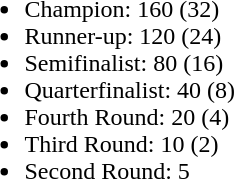<table style="float:left; margin-right:1em">
<tr>
<td><br><ul><li>Champion: 160 (32)</li><li>Runner-up: 120 (24)</li><li>Semifinalist: 80 (16)</li><li>Quarterfinalist: 40 (8)</li><li>Fourth Round: 20 (4)</li><li>Third Round: 10 (2)</li><li>Second Round: 5</li></ul></td>
</tr>
</table>
